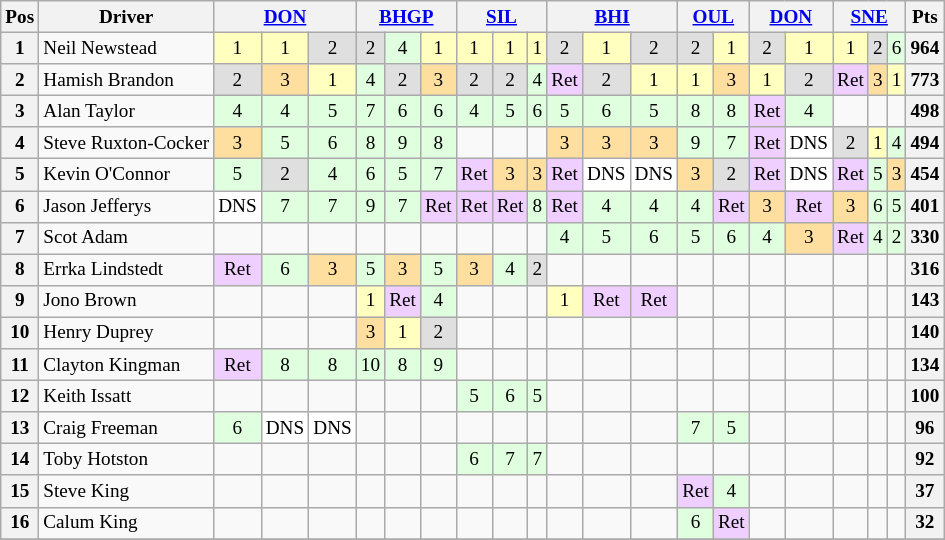<table class="wikitable" style="font-size: 80%; text-align: center;">
<tr valign="top">
<th valign="middle">Pos</th>
<th valign="middle">Driver</th>
<th colspan="3"><a href='#'>DON</a></th>
<th colspan="3"><a href='#'>BHGP</a></th>
<th colspan="3"><a href='#'>SIL</a></th>
<th colspan="3"><a href='#'>BHI</a></th>
<th colspan="2"><a href='#'>OUL</a></th>
<th colspan="2"><a href='#'>DON</a></th>
<th colspan="3"><a href='#'>SNE</a></th>
<th valign=middle>Pts</th>
</tr>
<tr>
<th>1</th>
<td align=left>Neil Newstead</td>
<td style="background:#ffffbf;">1</td>
<td style="background:#ffffbf;">1</td>
<td style="background:#dfdfdf;">2</td>
<td style="background:#dfdfdf;">2</td>
<td style="background:#dfffdf;">4</td>
<td style="background:#ffffbf;">1</td>
<td style="background:#ffffbf;">1</td>
<td style="background:#ffffbf;">1</td>
<td style="background:#ffffbf;">1</td>
<td style="background:#dfdfdf;">2</td>
<td style="background:#ffffbf;">1</td>
<td style="background:#dfdfdf;">2</td>
<td style="background:#dfdfdf;">2</td>
<td style="background:#ffffbf;">1</td>
<td style="background:#dfdfdf;">2</td>
<td style="background:#ffffbf;">1</td>
<td style="background:#ffffbf;">1</td>
<td style="background:#dfdfdf;">2</td>
<td style="background:#dfffdf;">6</td>
<th>964</th>
</tr>
<tr>
<th>2</th>
<td align=left>Hamish Brandon</td>
<td style="background:#dfdfdf;">2</td>
<td style="background:#ffdf9f;">3</td>
<td style="background:#ffffbf;">1</td>
<td style="background:#dfffdf;">4</td>
<td style="background:#dfdfdf;">2</td>
<td style="background:#ffdf9f;">3</td>
<td style="background:#dfdfdf;">2</td>
<td style="background:#dfdfdf;">2</td>
<td style="background:#dfffdf;">4</td>
<td style="background:#efcfff;">Ret</td>
<td style="background:#dfdfdf;">2</td>
<td style="background:#ffffbf;">1</td>
<td style="background:#ffffbf;">1</td>
<td style="background:#ffdf9f;">3</td>
<td style="background:#ffffbf;">1</td>
<td style="background:#dfdfdf;">2</td>
<td style="background:#efcfff;">Ret</td>
<td style="background:#ffdf9f;">3</td>
<td style="background:#ffffbf;">1</td>
<th>773</th>
</tr>
<tr>
<th>3</th>
<td align=left>Alan Taylor</td>
<td style="background:#dfffdf;">4</td>
<td style="background:#dfffdf;">4</td>
<td style="background:#dfffdf;">5</td>
<td style="background:#dfffdf;">7</td>
<td style="background:#dfffdf;">6</td>
<td style="background:#dfffdf;">6</td>
<td style="background:#dfffdf;">4</td>
<td style="background:#dfffdf;">5</td>
<td style="background:#dfffdf;">6</td>
<td style="background:#dfffdf;">5</td>
<td style="background:#dfffdf;">6</td>
<td style="background:#dfffdf;">5</td>
<td style="background:#dfffdf;">8</td>
<td style="background:#dfffdf;">8</td>
<td style="background:#efcfff;">Ret</td>
<td style="background:#dfffdf;">4</td>
<td></td>
<td></td>
<td></td>
<th>498</th>
</tr>
<tr>
<th>4</th>
<td align=left>Steve Ruxton-Cocker</td>
<td style="background:#ffdf9f;">3</td>
<td style="background:#dfffdf;">5</td>
<td style="background:#dfffdf;">6</td>
<td style="background:#dfffdf;">8</td>
<td style="background:#dfffdf;">9</td>
<td style="background:#dfffdf;">8</td>
<td></td>
<td></td>
<td></td>
<td style="background:#ffdf9f;">3</td>
<td style="background:#ffdf9f;">3</td>
<td style="background:#ffdf9f;">3</td>
<td style="background:#dfffdf;">9</td>
<td style="background:#dfffdf;">7</td>
<td style="background:#efcfff;">Ret</td>
<td style="background:#ffffff;">DNS</td>
<td style="background:#dfdfdf;">2</td>
<td style="background:#ffffbf;">1</td>
<td style="background:#dfffdf;">4</td>
<th>494</th>
</tr>
<tr>
<th>5</th>
<td align=left>Kevin O'Connor</td>
<td style="background:#dfffdf;">5</td>
<td style="background:#dfdfdf;">2</td>
<td style="background:#dfffdf;">4</td>
<td style="background:#dfffdf;">6</td>
<td style="background:#dfffdf;">5</td>
<td style="background:#dfffdf;">7</td>
<td style="background:#efcfff;">Ret</td>
<td style="background:#ffdf9f;">3</td>
<td style="background:#ffdf9f;">3</td>
<td style="background:#efcfff;">Ret</td>
<td style="background:#ffffff;">DNS</td>
<td style="background:#ffffff;">DNS</td>
<td style="background:#ffdf9f;">3</td>
<td style="background:#dfdfdf;">2</td>
<td style="background:#efcfff;">Ret</td>
<td style="background:#ffffff;">DNS</td>
<td style="background:#efcfff;">Ret</td>
<td style="background:#dfffdf;">5</td>
<td style="background:#ffdf9f;">3</td>
<th>454</th>
</tr>
<tr>
<th>6</th>
<td align=left>Jason Jefferys</td>
<td style="background:#ffffff;">DNS</td>
<td style="background:#dfffdf;">7</td>
<td style="background:#dfffdf;">7</td>
<td style="background:#dfffdf;">9</td>
<td style="background:#dfffdf;">7</td>
<td style="background:#efcfff;">Ret</td>
<td style="background:#efcfff;">Ret</td>
<td style="background:#efcfff;">Ret</td>
<td style="background:#dfffdf;">8</td>
<td style="background:#efcfff;">Ret</td>
<td style="background:#dfffdf;">4</td>
<td style="background:#dfffdf;">4</td>
<td style="background:#dfffdf;">4</td>
<td style="background:#efcfff;">Ret</td>
<td style="background:#ffdf9f;">3</td>
<td style="background:#efcfff;">Ret</td>
<td style="background:#ffdf9f;">3</td>
<td style="background:#dfffdf;">6</td>
<td style="background:#dfffdf;">5</td>
<th>401</th>
</tr>
<tr>
<th>7</th>
<td align=left>Scot Adam</td>
<td></td>
<td></td>
<td></td>
<td></td>
<td></td>
<td></td>
<td></td>
<td></td>
<td></td>
<td style="background:#dfffdf;">4</td>
<td style="background:#dfffdf;">5</td>
<td style="background:#dfffdf;">6</td>
<td style="background:#dfffdf;">5</td>
<td style="background:#dfffdf;">6</td>
<td style="background:#dfffdf;">4</td>
<td style="background:#ffdf9f;">3</td>
<td style="background:#efcfff;">Ret</td>
<td style="background:#dfffdf;">4</td>
<td style="background:#dfffdf;">2</td>
<th>330</th>
</tr>
<tr>
<th>8</th>
<td align=left>Errka Lindstedt</td>
<td style="background:#efcfff;">Ret</td>
<td style="background:#dfffdf;">6</td>
<td style="background:#ffdf9f;">3</td>
<td style="background:#dfffdf;">5</td>
<td style="background:#ffdf9f;">3</td>
<td style="background:#dfffdf;">5</td>
<td style="background:#ffdf9f;">3</td>
<td style="background:#dfffdf;">4</td>
<td style="background:#dfdfdf;">2</td>
<td></td>
<td></td>
<td></td>
<td></td>
<td></td>
<td></td>
<td></td>
<td></td>
<td></td>
<td></td>
<th>316</th>
</tr>
<tr>
<th>9</th>
<td align=left>Jono Brown</td>
<td></td>
<td></td>
<td></td>
<td style="background:#ffffbf;">1</td>
<td style="background:#efcfff;">Ret</td>
<td style="background:#dfffdf;">4</td>
<td></td>
<td></td>
<td></td>
<td style="background:#ffffbf;">1</td>
<td style="background:#efcfff;">Ret</td>
<td style="background:#efcfff;">Ret</td>
<td></td>
<td></td>
<td></td>
<td></td>
<td></td>
<td></td>
<td></td>
<th>143</th>
</tr>
<tr>
<th>10</th>
<td align=left>Henry Duprey</td>
<td></td>
<td></td>
<td></td>
<td style="background:#ffdf9f;">3</td>
<td style="background:#ffffbf;">1</td>
<td style="background:#dfdfdf;">2</td>
<td></td>
<td></td>
<td></td>
<td></td>
<td></td>
<td></td>
<td></td>
<td></td>
<td></td>
<td></td>
<td></td>
<td></td>
<td></td>
<th>140</th>
</tr>
<tr>
<th>11</th>
<td align=left>Clayton Kingman</td>
<td style="background:#efcfff;">Ret</td>
<td style="background:#dfffdf;">8</td>
<td style="background:#dfffdf;">8</td>
<td style="background:#dfffdf;">10</td>
<td style="background:#dfffdf;">8</td>
<td style="background:#dfffdf;">9</td>
<td></td>
<td></td>
<td></td>
<td></td>
<td></td>
<td></td>
<td></td>
<td></td>
<td></td>
<td></td>
<td></td>
<td></td>
<td></td>
<th>134</th>
</tr>
<tr>
<th>12</th>
<td align=left>Keith Issatt</td>
<td></td>
<td></td>
<td></td>
<td></td>
<td></td>
<td></td>
<td style="background:#dfffdf;">5</td>
<td style="background:#dfffdf;">6</td>
<td style="background:#dfffdf;">5</td>
<td></td>
<td></td>
<td></td>
<td></td>
<td></td>
<td></td>
<td></td>
<td></td>
<td></td>
<td></td>
<th>100</th>
</tr>
<tr>
<th>13</th>
<td align=left>Craig Freeman</td>
<td style="background:#dfffdf;">6</td>
<td style="background:#ffffff;">DNS</td>
<td style="background:#ffffff;">DNS</td>
<td></td>
<td></td>
<td></td>
<td></td>
<td></td>
<td></td>
<td></td>
<td></td>
<td></td>
<td style="background:#dfffdf;">7</td>
<td style="background:#dfffdf;">5</td>
<td></td>
<td></td>
<td></td>
<td></td>
<td></td>
<th>96</th>
</tr>
<tr>
<th>14</th>
<td align=left>Toby Hotston</td>
<td></td>
<td></td>
<td></td>
<td></td>
<td></td>
<td></td>
<td style="background:#dfffdf;">6</td>
<td style="background:#dfffdf;">7</td>
<td style="background:#dfffdf;">7</td>
<td></td>
<td></td>
<td></td>
<td></td>
<td></td>
<td></td>
<td></td>
<td></td>
<td></td>
<td></td>
<th>92</th>
</tr>
<tr>
<th>15</th>
<td align=left>Steve King</td>
<td></td>
<td></td>
<td></td>
<td></td>
<td></td>
<td></td>
<td></td>
<td></td>
<td></td>
<td></td>
<td></td>
<td></td>
<td style="background:#efcfff;">Ret</td>
<td style="background:#dfffdf;">4</td>
<td></td>
<td></td>
<td></td>
<td></td>
<td></td>
<th>37</th>
</tr>
<tr>
<th>16</th>
<td align=left>Calum King</td>
<td></td>
<td></td>
<td></td>
<td></td>
<td></td>
<td></td>
<td></td>
<td></td>
<td></td>
<td></td>
<td></td>
<td></td>
<td style="background:#dfffdf;">6</td>
<td style="background:#efcfff;">Ret</td>
<td></td>
<td></td>
<td></td>
<td></td>
<td></td>
<th>32</th>
</tr>
<tr>
</tr>
</table>
